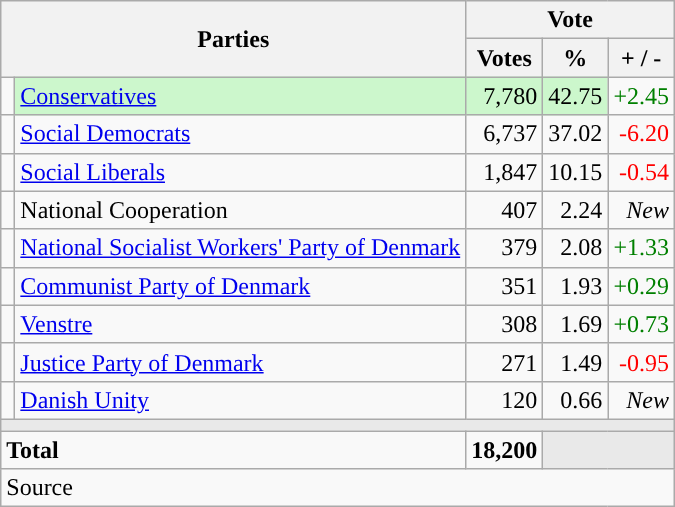<table class="wikitable" style="text-align:right;">
<tr>
<th style="text-align:centre;" rowspan="2" colspan="2" width="225">Parties</th>
<th colspan="3">Vote</th>
</tr>
<tr>
<th width="15">Votes</th>
<th width="15">%</th>
<th width="15">+ / -</th>
</tr>
<tr>
<td width="2" style="color:inherit;background:"></td>
<td bgcolor=#ccf7cc  align="left"><a href='#'>Conservatives</a></td>
<td bgcolor=#ccf7cc>7,780</td>
<td bgcolor=#ccf7cc>42.75</td>
<td style=color:green;>+2.45</td>
</tr>
<tr>
<td width="2" style="color:inherit;background:"></td>
<td align="left"><a href='#'>Social Democrats</a></td>
<td>6,737</td>
<td>37.02</td>
<td style=color:red;>-6.20</td>
</tr>
<tr>
<td width="2" style="color:inherit;background:"></td>
<td align="left"><a href='#'>Social Liberals</a></td>
<td>1,847</td>
<td>10.15</td>
<td style=color:red;>-0.54</td>
</tr>
<tr>
<td width="2" style="color:inherit;background:"></td>
<td align="left">National Cooperation</td>
<td>407</td>
<td>2.24</td>
<td><em>New</em></td>
</tr>
<tr>
<td width="2" style="color:inherit;background:"></td>
<td align="left"><a href='#'>National Socialist Workers' Party of Denmark</a></td>
<td>379</td>
<td>2.08</td>
<td style=color:green;>+1.33</td>
</tr>
<tr>
<td width="2" style="color:inherit;background:"></td>
<td align="left"><a href='#'>Communist Party of Denmark</a></td>
<td>351</td>
<td>1.93</td>
<td style=color:green;>+0.29</td>
</tr>
<tr>
<td width="2" style="color:inherit;background:"></td>
<td align="left"><a href='#'>Venstre</a></td>
<td>308</td>
<td>1.69</td>
<td style=color:green;>+0.73</td>
</tr>
<tr>
<td width="2" style="color:inherit;background:"></td>
<td align="left"><a href='#'>Justice Party of Denmark</a></td>
<td>271</td>
<td>1.49</td>
<td style=color:red;>-0.95</td>
</tr>
<tr>
<td width="2" style="color:inherit;background:"></td>
<td align="left"><a href='#'>Danish Unity</a></td>
<td>120</td>
<td>0.66</td>
<td><em>New</em></td>
</tr>
<tr>
<td colspan="7" bgcolor="#E9E9E9"></td>
</tr>
<tr>
<td align="left" colspan="2"><strong>Total</strong></td>
<td><strong>18,200</strong></td>
<td bgcolor="#E9E9E9" colspan="2"></td>
</tr>
<tr>
<td align="left" colspan="6">Source</td>
</tr>
</table>
